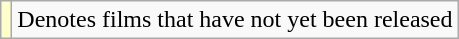<table class="wikitable">
<tr>
<td style="background:#ffc;"></td>
<td>Denotes films that have not yet been released</td>
</tr>
</table>
